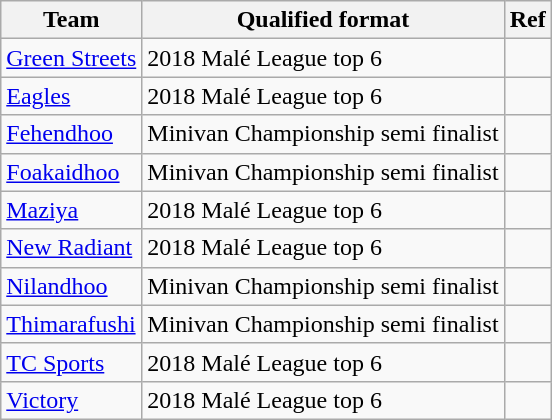<table class="wikitable sortable" style="text-align: left;">
<tr>
<th>Team</th>
<th>Qualified format</th>
<th>Ref</th>
</tr>
<tr>
<td><a href='#'>Green Streets</a></td>
<td>2018 Malé League top 6</td>
<td></td>
</tr>
<tr>
<td><a href='#'>Eagles</a></td>
<td>2018 Malé League top 6</td>
<td></td>
</tr>
<tr>
<td><a href='#'>Fehendhoo</a></td>
<td>Minivan Championship semi finalist</td>
<td></td>
</tr>
<tr>
<td><a href='#'>Foakaidhoo</a></td>
<td>Minivan Championship semi finalist</td>
<td></td>
</tr>
<tr>
<td><a href='#'>Maziya</a></td>
<td>2018 Malé League top 6</td>
<td></td>
</tr>
<tr>
<td><a href='#'>New Radiant</a></td>
<td>2018 Malé League top 6</td>
<td></td>
</tr>
<tr>
<td><a href='#'>Nilandhoo</a></td>
<td>Minivan Championship semi finalist</td>
<td></td>
</tr>
<tr>
<td><a href='#'>Thimarafushi</a></td>
<td>Minivan Championship semi finalist</td>
<td></td>
</tr>
<tr>
<td><a href='#'>TC Sports</a></td>
<td>2018 Malé League top 6</td>
<td></td>
</tr>
<tr>
<td><a href='#'>Victory</a></td>
<td>2018 Malé League top 6</td>
<td></td>
</tr>
</table>
